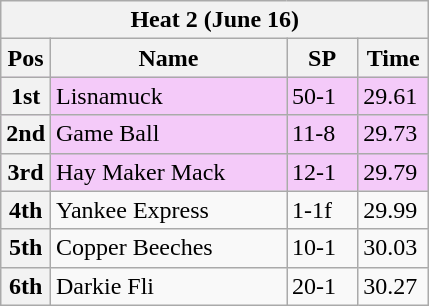<table class="wikitable">
<tr>
<th colspan="6">Heat 2 (June 16)</th>
</tr>
<tr>
<th width=20>Pos</th>
<th width=150>Name</th>
<th width=40>SP</th>
<th width=40>Time</th>
</tr>
<tr style="background: #f4caf9;">
<th>1st</th>
<td>Lisnamuck</td>
<td>50-1</td>
<td>29.61</td>
</tr>
<tr style="background: #f4caf9;">
<th>2nd</th>
<td>Game Ball</td>
<td>11-8</td>
<td>29.73</td>
</tr>
<tr style="background: #f4caf9;">
<th>3rd</th>
<td>Hay Maker Mack</td>
<td>12-1</td>
<td>29.79</td>
</tr>
<tr>
<th>4th</th>
<td>Yankee Express</td>
<td>1-1f</td>
<td>29.99</td>
</tr>
<tr>
<th>5th</th>
<td>Copper Beeches</td>
<td>10-1</td>
<td>30.03</td>
</tr>
<tr>
<th>6th</th>
<td>Darkie Fli</td>
<td>20-1</td>
<td>30.27</td>
</tr>
</table>
